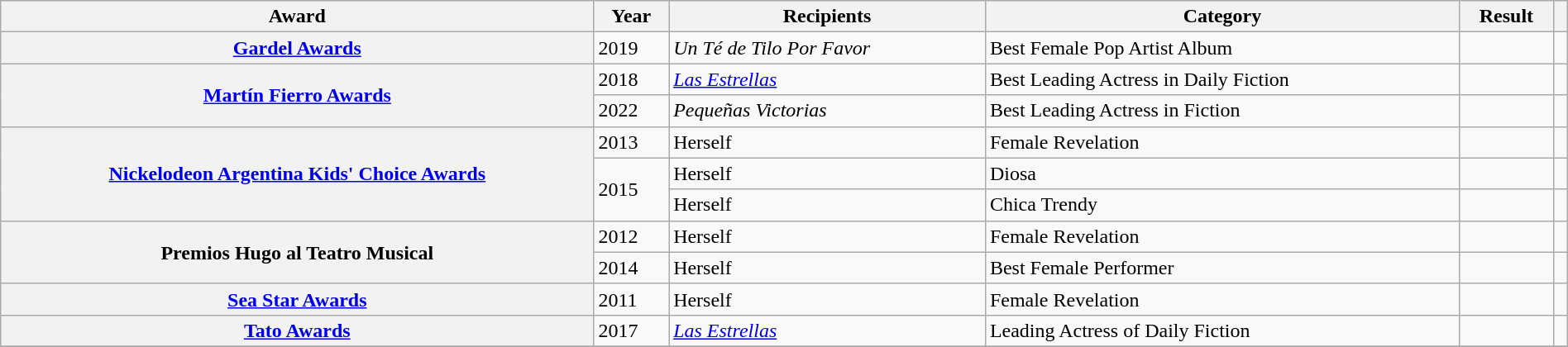<table class="wikitable sortable plainrowheaders" style="width: 100%;">
<tr>
<th scope="col">Award</th>
<th scope="col">Year</th>
<th scope="col">Recipients</th>
<th scope="col">Category</th>
<th scope="col" style="width: 6%;">Result</th>
<th scope="col" class="unsortable"></th>
</tr>
<tr>
<th scope="row"><a href='#'>Gardel Awards</a></th>
<td>2019</td>
<td><em>Un Té de Tilo Por Favor</em></td>
<td>Best Female Pop Artist Album</td>
<td></td>
<td></td>
</tr>
<tr>
<th scope="row" rowspan="2"><a href='#'>Martín Fierro Awards</a></th>
<td>2018</td>
<td><em><a href='#'>Las Estrellas</a></em></td>
<td>Best Leading Actress in Daily Fiction</td>
<td></td>
<td></td>
</tr>
<tr>
<td>2022</td>
<td><em>Pequeñas Victorias</em></td>
<td>Best Leading Actress in Fiction</td>
<td></td>
<td></td>
</tr>
<tr>
<th scope="row" rowspan="3"><a href='#'>Nickelodeon Argentina Kids' Choice Awards</a></th>
<td>2013</td>
<td>Herself</td>
<td>Female Revelation</td>
<td></td>
<td align="center"></td>
</tr>
<tr>
<td rowspan="2">2015</td>
<td>Herself</td>
<td>Diosa</td>
<td></td>
<td></td>
</tr>
<tr>
<td>Herself</td>
<td>Chica Trendy</td>
<td></td>
<td></td>
</tr>
<tr>
<th scope="row" rowspan="2">Premios Hugo al Teatro Musical</th>
<td>2012</td>
<td>Herself</td>
<td>Female Revelation</td>
<td></td>
<td align="center"></td>
</tr>
<tr>
<td>2014</td>
<td>Herself</td>
<td>Best Female Performer</td>
<td></td>
<td></td>
</tr>
<tr>
<th scope="row"><a href='#'>Sea Star Awards</a></th>
<td>2011</td>
<td>Herself</td>
<td>Female Revelation</td>
<td></td>
<td align="center"></td>
</tr>
<tr>
<th scope="row"><a href='#'>Tato Awards</a></th>
<td>2017</td>
<td><em><a href='#'>Las Estrellas</a></em></td>
<td>Leading Actress of Daily Fiction</td>
<td></td>
<td></td>
</tr>
<tr>
</tr>
</table>
